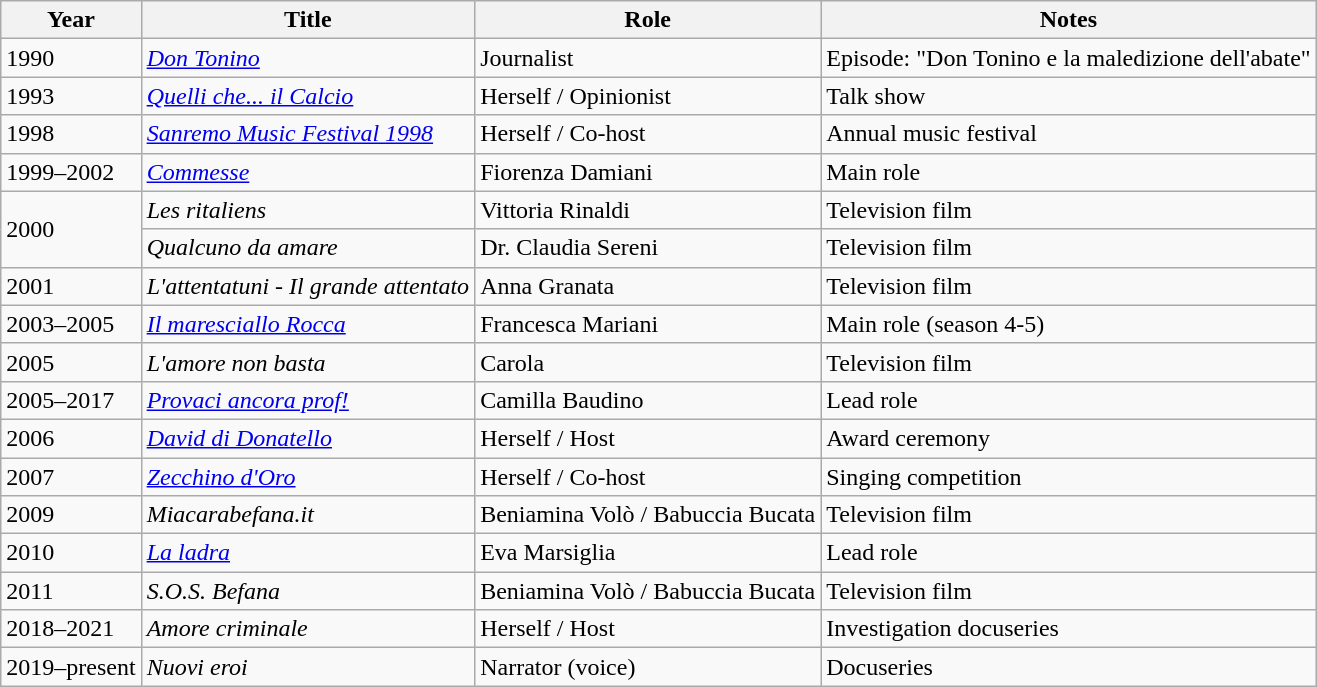<table class="wikitable plainrowheaders sortable">
<tr>
<th scope="col">Year</th>
<th scope="col">Title</th>
<th scope="col">Role</th>
<th scope="col" class="unsortable">Notes</th>
</tr>
<tr>
<td>1990</td>
<td><em><a href='#'>Don Tonino</a></em></td>
<td>Journalist</td>
<td>Episode: "Don Tonino e la maledizione dell'abate"</td>
</tr>
<tr>
<td>1993</td>
<td><em><a href='#'>Quelli che... il Calcio</a></em></td>
<td>Herself / Opinionist</td>
<td>Talk show</td>
</tr>
<tr>
<td>1998</td>
<td><em><a href='#'>Sanremo Music Festival 1998</a></em></td>
<td>Herself / Co-host</td>
<td>Annual music festival</td>
</tr>
<tr>
<td>1999–2002</td>
<td><em><a href='#'>Commesse</a></em></td>
<td>Fiorenza Damiani</td>
<td>Main role</td>
</tr>
<tr>
<td rowspan="2">2000</td>
<td><em>Les ritaliens</em></td>
<td>Vittoria Rinaldi</td>
<td>Television film</td>
</tr>
<tr>
<td><em>Qualcuno da amare</em></td>
<td>Dr. Claudia Sereni</td>
<td>Television film</td>
</tr>
<tr>
<td>2001</td>
<td><em>L'attentatuni - Il grande attentato</em></td>
<td>Anna Granata</td>
<td>Television film</td>
</tr>
<tr>
<td>2003–2005</td>
<td><em><a href='#'>Il maresciallo Rocca</a></em></td>
<td>Francesca Mariani</td>
<td>Main role (season 4-5)</td>
</tr>
<tr>
<td>2005</td>
<td><em>L'amore non basta</em></td>
<td>Carola</td>
<td>Television film</td>
</tr>
<tr>
<td>2005–2017</td>
<td><em><a href='#'>Provaci ancora prof!</a></em></td>
<td>Camilla Baudino</td>
<td>Lead role</td>
</tr>
<tr>
<td>2006</td>
<td><em><a href='#'>David di Donatello</a></em></td>
<td>Herself / Host</td>
<td>Award ceremony</td>
</tr>
<tr>
<td>2007</td>
<td><em><a href='#'>Zecchino d'Oro</a></em></td>
<td>Herself / Co-host</td>
<td>Singing competition</td>
</tr>
<tr>
<td>2009</td>
<td><em>Miacarabefana.it</em></td>
<td>Beniamina Volò / Babuccia Bucata</td>
<td>Television film</td>
</tr>
<tr>
<td>2010</td>
<td><em><a href='#'>La ladra</a></em></td>
<td>Eva Marsiglia</td>
<td>Lead role</td>
</tr>
<tr>
<td>2011</td>
<td><em>S.O.S. Befana</em></td>
<td>Beniamina Volò / Babuccia Bucata</td>
<td>Television film</td>
</tr>
<tr>
<td>2018–2021</td>
<td><em>Amore criminale</em></td>
<td>Herself / Host</td>
<td>Investigation docuseries</td>
</tr>
<tr>
<td>2019–present</td>
<td><em>Nuovi eroi</em></td>
<td>Narrator (voice)</td>
<td>Docuseries</td>
</tr>
</table>
